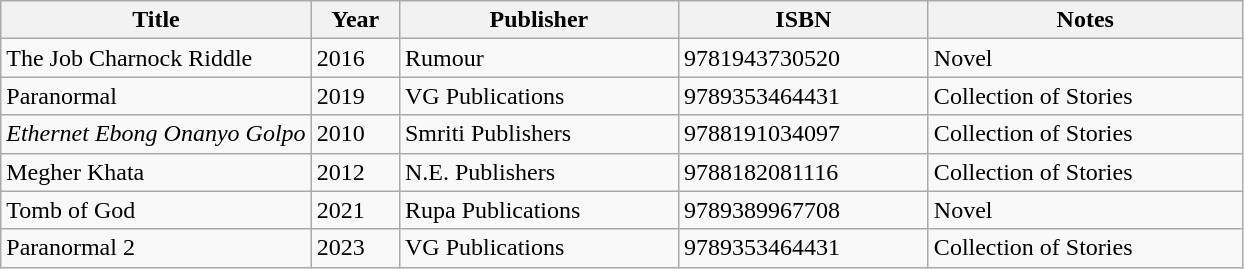<table class='wikitable sortable'>
<tr>
<th width=25%>Title</th>
<th>Year</th>
<th>Publisher</th>
<th>ISBN</th>
<th>Notes</th>
</tr>
<tr>
<td>The Job Charnock Riddle</td>
<td>2016</td>
<td>Rumour</td>
<td>9781943730520</td>
<td>Novel</td>
</tr>
<tr>
<td>Paranormal</td>
<td>2019</td>
<td>VG Publications</td>
<td>9789353464431</td>
<td>Collection of Stories</td>
</tr>
<tr>
<td><em>Ethernet Ebong Onanyo Golpo</em></td>
<td>2010</td>
<td>Smriti Publishers</td>
<td>9788191034097</td>
<td>Collection of Stories</td>
</tr>
<tr>
<td>Megher Khata</td>
<td>2012</td>
<td>N.E. Publishers</td>
<td>9788182081116</td>
<td>Collection of Stories</td>
</tr>
<tr>
<td>Tomb of God</td>
<td>2021</td>
<td>Rupa Publications</td>
<td>9789389967708</td>
<td>Novel</td>
</tr>
<tr>
<td>Paranormal 2</td>
<td>2023</td>
<td>VG Publications</td>
<td>9789353464431</td>
<td>Collection of Stories</td>
</tr>
</table>
